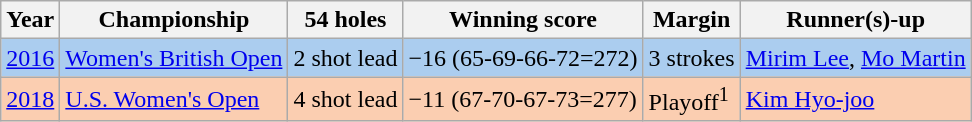<table class="wikitable">
<tr>
<th>Year</th>
<th>Championship</th>
<th>54 holes</th>
<th>Winning score</th>
<th>Margin</th>
<th>Runner(s)-up</th>
</tr>
<tr style="background:#ABCDEF;">
<td><a href='#'>2016</a></td>
<td><a href='#'>Women's British Open</a></td>
<td>2 shot lead</td>
<td>−16 (65-69-66-72=272)</td>
<td>3 strokes</td>
<td> <a href='#'>Mirim Lee</a>,  <a href='#'>Mo Martin</a></td>
</tr>
<tr style="background:#FBCEB1;">
<td><a href='#'>2018</a></td>
<td><a href='#'>U.S. Women's Open</a></td>
<td>4 shot lead</td>
<td>−11 (67-70-67-73=277)</td>
<td>Playoff<sup>1</sup></td>
<td> <a href='#'>Kim Hyo-joo</a></td>
</tr>
</table>
